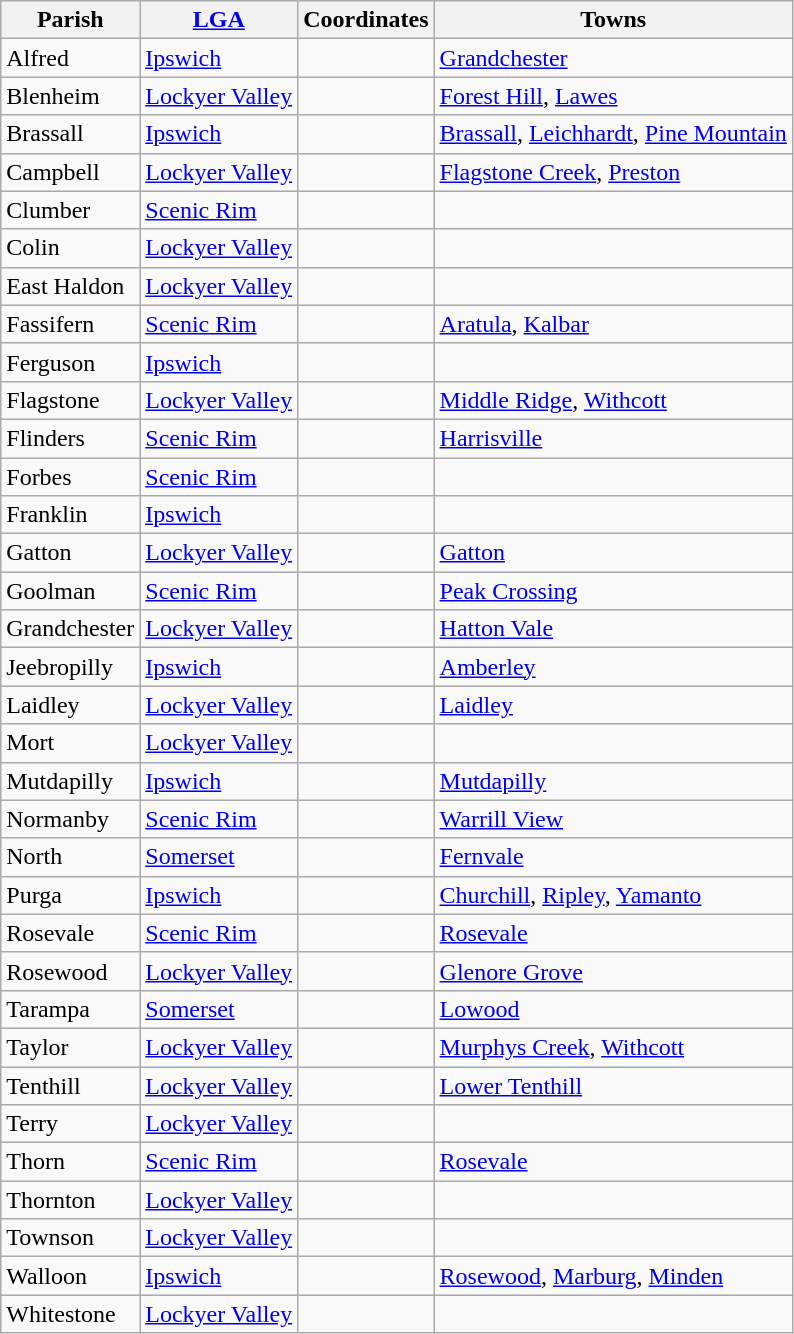<table class="wikitable sortable">
<tr>
<th>Parish</th>
<th><a href='#'>LGA</a></th>
<th>Coordinates</th>
<th>Towns</th>
</tr>
<tr>
<td>Alfred</td>
<td><a href='#'>Ipswich</a></td>
<td></td>
<td><a href='#'>Grandchester</a></td>
</tr>
<tr>
<td>Blenheim</td>
<td><a href='#'>Lockyer Valley</a></td>
<td></td>
<td><a href='#'>Forest Hill</a>, <a href='#'>Lawes</a></td>
</tr>
<tr>
<td>Brassall</td>
<td><a href='#'>Ipswich</a></td>
<td></td>
<td><a href='#'>Brassall</a>, <a href='#'>Leichhardt</a>, <a href='#'>Pine Mountain</a></td>
</tr>
<tr>
<td>Campbell</td>
<td><a href='#'>Lockyer Valley</a></td>
<td></td>
<td><a href='#'>Flagstone Creek</a>, <a href='#'>Preston</a></td>
</tr>
<tr>
<td>Clumber</td>
<td><a href='#'>Scenic Rim</a></td>
<td></td>
<td></td>
</tr>
<tr>
<td>Colin</td>
<td><a href='#'>Lockyer Valley</a></td>
<td></td>
<td></td>
</tr>
<tr>
<td>East Haldon</td>
<td><a href='#'>Lockyer Valley</a></td>
<td></td>
<td></td>
</tr>
<tr>
<td>Fassifern</td>
<td><a href='#'>Scenic Rim</a></td>
<td></td>
<td><a href='#'>Aratula</a>, <a href='#'>Kalbar</a></td>
</tr>
<tr>
<td>Ferguson</td>
<td><a href='#'>Ipswich</a></td>
<td></td>
<td></td>
</tr>
<tr>
<td>Flagstone</td>
<td><a href='#'>Lockyer Valley</a></td>
<td></td>
<td><a href='#'>Middle Ridge</a>, <a href='#'>Withcott</a></td>
</tr>
<tr>
<td>Flinders</td>
<td><a href='#'>Scenic Rim</a></td>
<td></td>
<td><a href='#'>Harrisville</a></td>
</tr>
<tr>
<td>Forbes</td>
<td><a href='#'>Scenic Rim</a></td>
<td></td>
<td></td>
</tr>
<tr>
<td>Franklin</td>
<td><a href='#'>Ipswich</a></td>
<td></td>
<td></td>
</tr>
<tr>
<td>Gatton</td>
<td><a href='#'>Lockyer Valley</a></td>
<td></td>
<td><a href='#'>Gatton</a></td>
</tr>
<tr>
<td>Goolman</td>
<td><a href='#'>Scenic Rim</a></td>
<td></td>
<td><a href='#'>Peak Crossing</a></td>
</tr>
<tr>
<td>Grandchester</td>
<td><a href='#'>Lockyer Valley</a></td>
<td></td>
<td><a href='#'>Hatton Vale</a></td>
</tr>
<tr>
<td>Jeebropilly</td>
<td><a href='#'>Ipswich</a></td>
<td></td>
<td><a href='#'>Amberley</a></td>
</tr>
<tr>
<td>Laidley</td>
<td><a href='#'>Lockyer Valley</a></td>
<td></td>
<td><a href='#'>Laidley</a></td>
</tr>
<tr>
<td>Mort</td>
<td><a href='#'>Lockyer Valley</a></td>
<td></td>
<td></td>
</tr>
<tr>
<td>Mutdapilly</td>
<td><a href='#'>Ipswich</a></td>
<td></td>
<td><a href='#'>Mutdapilly</a></td>
</tr>
<tr>
<td>Normanby</td>
<td><a href='#'>Scenic Rim</a></td>
<td></td>
<td><a href='#'>Warrill View</a></td>
</tr>
<tr>
<td>North</td>
<td><a href='#'>Somerset</a></td>
<td></td>
<td><a href='#'>Fernvale</a></td>
</tr>
<tr>
<td>Purga</td>
<td><a href='#'>Ipswich</a></td>
<td></td>
<td><a href='#'>Churchill</a>, <a href='#'>Ripley</a>, <a href='#'>Yamanto</a></td>
</tr>
<tr>
<td>Rosevale</td>
<td><a href='#'>Scenic Rim</a></td>
<td></td>
<td><a href='#'>Rosevale</a></td>
</tr>
<tr>
<td>Rosewood</td>
<td><a href='#'>Lockyer Valley</a></td>
<td></td>
<td><a href='#'>Glenore Grove</a></td>
</tr>
<tr>
<td>Tarampa</td>
<td><a href='#'>Somerset</a></td>
<td></td>
<td><a href='#'>Lowood</a></td>
</tr>
<tr>
<td>Taylor</td>
<td><a href='#'>Lockyer Valley</a></td>
<td></td>
<td><a href='#'>Murphys Creek</a>, <a href='#'>Withcott</a></td>
</tr>
<tr>
<td>Tenthill</td>
<td><a href='#'>Lockyer Valley</a></td>
<td></td>
<td><a href='#'>Lower Tenthill</a></td>
</tr>
<tr>
<td>Terry</td>
<td><a href='#'>Lockyer Valley</a></td>
<td></td>
<td></td>
</tr>
<tr>
<td>Thorn</td>
<td><a href='#'>Scenic Rim</a></td>
<td></td>
<td><a href='#'>Rosevale</a></td>
</tr>
<tr>
<td>Thornton</td>
<td><a href='#'>Lockyer Valley</a></td>
<td></td>
<td></td>
</tr>
<tr>
<td>Townson</td>
<td><a href='#'>Lockyer Valley</a></td>
<td></td>
<td></td>
</tr>
<tr>
<td>Walloon</td>
<td><a href='#'>Ipswich</a></td>
<td></td>
<td><a href='#'>Rosewood</a>, <a href='#'>Marburg</a>, <a href='#'>Minden</a></td>
</tr>
<tr>
<td>Whitestone</td>
<td><a href='#'>Lockyer Valley</a></td>
<td></td>
<td></td>
</tr>
</table>
